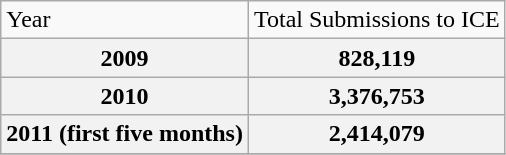<table class="wikitable" font-size:75%">
<tr>
<td>Year</td>
<td>Total Submissions to ICE</td>
</tr>
<tr>
<th>2009</th>
<th>828,119</th>
</tr>
<tr>
<th>2010</th>
<th>3,376,753</th>
</tr>
<tr>
<th>2011 (first five months)</th>
<th>2,414,079</th>
</tr>
<tr>
</tr>
</table>
